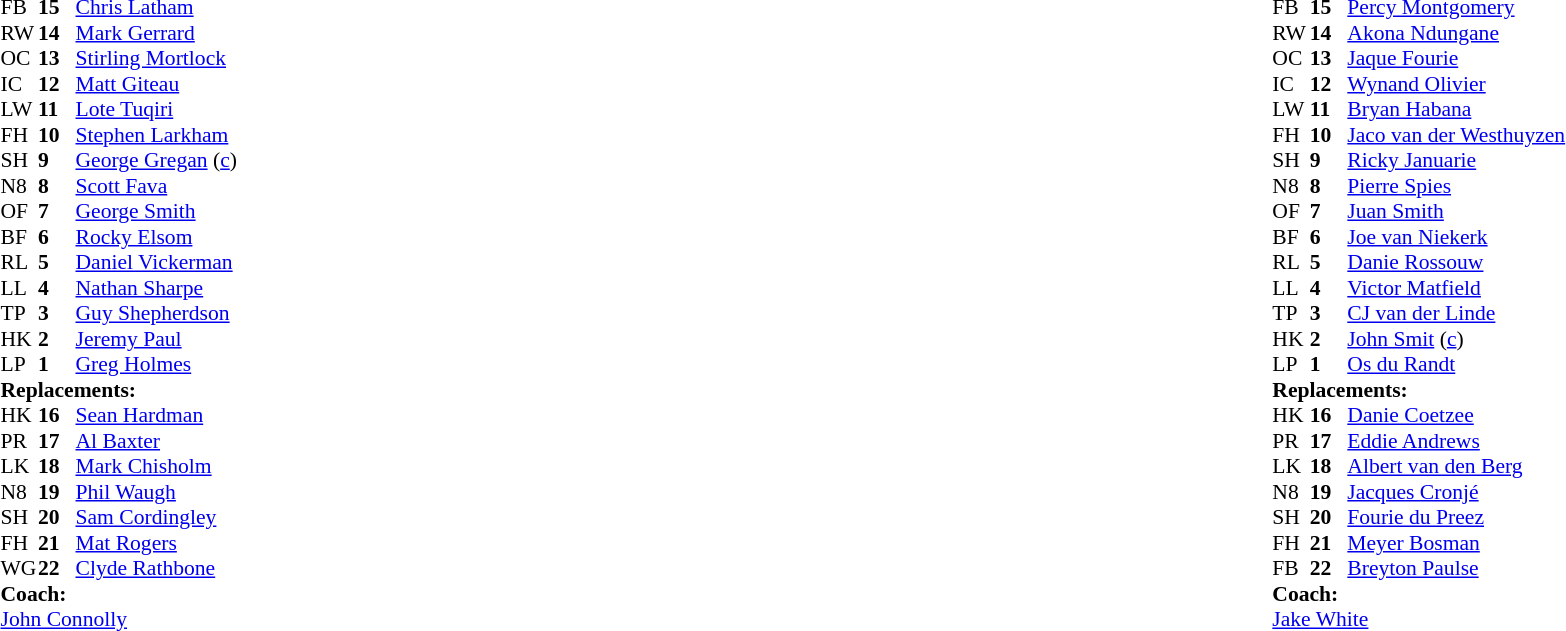<table style="width:100%">
<tr>
<td style="vertical-align:top;width:50%"><br><table style="font-size:90%" cellspacing="0" cellpadding="0">
<tr>
<th width="25"></th>
<th width="25"></th>
</tr>
<tr>
<td>FB</td>
<td><strong>15</strong></td>
<td><a href='#'>Chris Latham</a></td>
</tr>
<tr>
<td>RW</td>
<td><strong>14</strong></td>
<td><a href='#'>Mark Gerrard</a></td>
<td></td>
<td></td>
</tr>
<tr>
<td>OC</td>
<td><strong>13</strong></td>
<td><a href='#'>Stirling Mortlock</a></td>
</tr>
<tr>
<td>IC</td>
<td><strong>12</strong></td>
<td><a href='#'>Matt Giteau</a></td>
<td></td>
<td></td>
</tr>
<tr>
<td>LW</td>
<td><strong>11</strong></td>
<td><a href='#'>Lote Tuqiri</a></td>
</tr>
<tr>
<td>FH</td>
<td><strong>10</strong></td>
<td><a href='#'>Stephen Larkham</a></td>
</tr>
<tr>
<td>SH</td>
<td><strong>9</strong></td>
<td><a href='#'>George Gregan</a> (<a href='#'>c</a>)</td>
<td></td>
<td></td>
</tr>
<tr>
<td>N8</td>
<td><strong>8</strong></td>
<td><a href='#'>Scott Fava</a></td>
</tr>
<tr>
<td>OF</td>
<td><strong>7</strong></td>
<td><a href='#'>George Smith</a></td>
<td></td>
<td></td>
</tr>
<tr>
<td>BF</td>
<td><strong>6</strong></td>
<td><a href='#'>Rocky Elsom</a></td>
</tr>
<tr>
<td>RL</td>
<td><strong>5</strong></td>
<td><a href='#'>Daniel Vickerman</a></td>
<td></td>
<td></td>
</tr>
<tr>
<td>LL</td>
<td><strong>4</strong></td>
<td><a href='#'>Nathan Sharpe</a></td>
</tr>
<tr>
<td>TP</td>
<td><strong>3</strong></td>
<td><a href='#'>Guy Shepherdson</a></td>
</tr>
<tr>
<td>HK</td>
<td><strong>2</strong></td>
<td><a href='#'>Jeremy Paul</a></td>
<td></td>
<td></td>
</tr>
<tr>
<td>LP</td>
<td><strong>1</strong></td>
<td><a href='#'>Greg Holmes</a></td>
<td></td>
<td></td>
</tr>
<tr>
<td colspan="4"><strong>Replacements:</strong></td>
</tr>
<tr>
<td>HK</td>
<td><strong>16</strong></td>
<td><a href='#'>Sean Hardman</a></td>
<td></td>
<td></td>
</tr>
<tr>
<td>PR</td>
<td><strong>17</strong></td>
<td><a href='#'>Al Baxter</a></td>
<td></td>
<td></td>
</tr>
<tr>
<td>LK</td>
<td><strong>18</strong></td>
<td><a href='#'>Mark Chisholm</a></td>
<td></td>
<td></td>
</tr>
<tr>
<td>N8</td>
<td><strong>19</strong></td>
<td><a href='#'>Phil Waugh</a></td>
<td></td>
<td></td>
</tr>
<tr>
<td>SH</td>
<td><strong>20</strong></td>
<td><a href='#'>Sam Cordingley</a></td>
<td></td>
<td></td>
</tr>
<tr>
<td>FH</td>
<td><strong>21</strong></td>
<td><a href='#'>Mat Rogers</a></td>
<td></td>
<td></td>
</tr>
<tr>
<td>WG</td>
<td><strong>22</strong></td>
<td><a href='#'>Clyde Rathbone</a></td>
<td></td>
<td></td>
</tr>
<tr>
<td colspan="4"><strong>Coach:</strong></td>
</tr>
<tr>
<td colspan="4"><a href='#'>John Connolly</a></td>
</tr>
</table>
</td>
<td style="vertical-align:top"></td>
<td style="vertical-align:top;width:50%"><br><table cellspacing="0" cellpadding="0" style="font-size:90%;margin:auto">
<tr>
<th width="25"></th>
<th width="25"></th>
</tr>
<tr>
<td>FB</td>
<td><strong>15</strong></td>
<td><a href='#'>Percy Montgomery</a></td>
<td></td>
<td></td>
</tr>
<tr>
<td>RW</td>
<td><strong>14</strong></td>
<td><a href='#'>Akona Ndungane</a></td>
<td></td>
<td></td>
</tr>
<tr>
<td>OC</td>
<td><strong>13</strong></td>
<td><a href='#'>Jaque Fourie</a></td>
</tr>
<tr>
<td>IC</td>
<td><strong>12</strong></td>
<td><a href='#'>Wynand Olivier</a></td>
<td></td>
<td></td>
</tr>
<tr>
<td>LW</td>
<td><strong>11</strong></td>
<td><a href='#'>Bryan Habana</a></td>
</tr>
<tr>
<td>FH</td>
<td><strong>10</strong></td>
<td><a href='#'>Jaco van der Westhuyzen</a></td>
</tr>
<tr>
<td>SH</td>
<td><strong>9</strong></td>
<td><a href='#'>Ricky Januarie</a></td>
<td></td>
<td></td>
</tr>
<tr>
<td>N8</td>
<td><strong>8</strong></td>
<td><a href='#'>Pierre Spies</a></td>
</tr>
<tr>
<td>OF</td>
<td><strong>7</strong></td>
<td><a href='#'>Juan Smith</a></td>
</tr>
<tr>
<td>BF</td>
<td><strong>6</strong></td>
<td><a href='#'>Joe van Niekerk</a></td>
<td></td>
<td></td>
</tr>
<tr>
<td>RL</td>
<td><strong>5</strong></td>
<td><a href='#'>Danie Rossouw</a></td>
<td></td>
<td></td>
</tr>
<tr>
<td>LL</td>
<td><strong>4</strong></td>
<td><a href='#'>Victor Matfield</a></td>
<td></td>
</tr>
<tr>
<td>TP</td>
<td><strong>3</strong></td>
<td><a href='#'>CJ van der Linde</a></td>
</tr>
<tr>
<td>HK</td>
<td><strong>2</strong></td>
<td><a href='#'>John Smit</a> (<a href='#'>c</a>)</td>
<td></td>
<td></td>
</tr>
<tr>
<td>LP</td>
<td><strong>1</strong></td>
<td><a href='#'>Os du Randt</a></td>
<td></td>
<td></td>
</tr>
<tr>
<td colspan="4"><strong>Replacements:</strong></td>
</tr>
<tr>
<td>HK</td>
<td><strong>16</strong></td>
<td><a href='#'>Danie Coetzee</a></td>
<td></td>
<td></td>
</tr>
<tr>
<td>PR</td>
<td><strong>17</strong></td>
<td><a href='#'>Eddie Andrews</a></td>
<td></td>
<td></td>
</tr>
<tr>
<td>LK</td>
<td><strong>18</strong></td>
<td><a href='#'>Albert van den Berg</a></td>
<td></td>
<td></td>
</tr>
<tr>
<td>N8</td>
<td><strong>19</strong></td>
<td><a href='#'>Jacques Cronjé</a></td>
<td></td>
<td></td>
</tr>
<tr>
<td>SH</td>
<td><strong>20</strong></td>
<td><a href='#'>Fourie du Preez</a></td>
<td></td>
<td></td>
</tr>
<tr>
<td>FH</td>
<td><strong>21</strong></td>
<td><a href='#'>Meyer Bosman</a></td>
<td></td>
<td></td>
</tr>
<tr>
<td>FB</td>
<td><strong>22</strong></td>
<td><a href='#'>Breyton Paulse</a></td>
<td></td>
<td></td>
</tr>
<tr>
<td colspan="4"><strong>Coach:</strong></td>
</tr>
<tr>
<td colspan="4"><a href='#'>Jake White</a></td>
</tr>
</table>
</td>
</tr>
</table>
